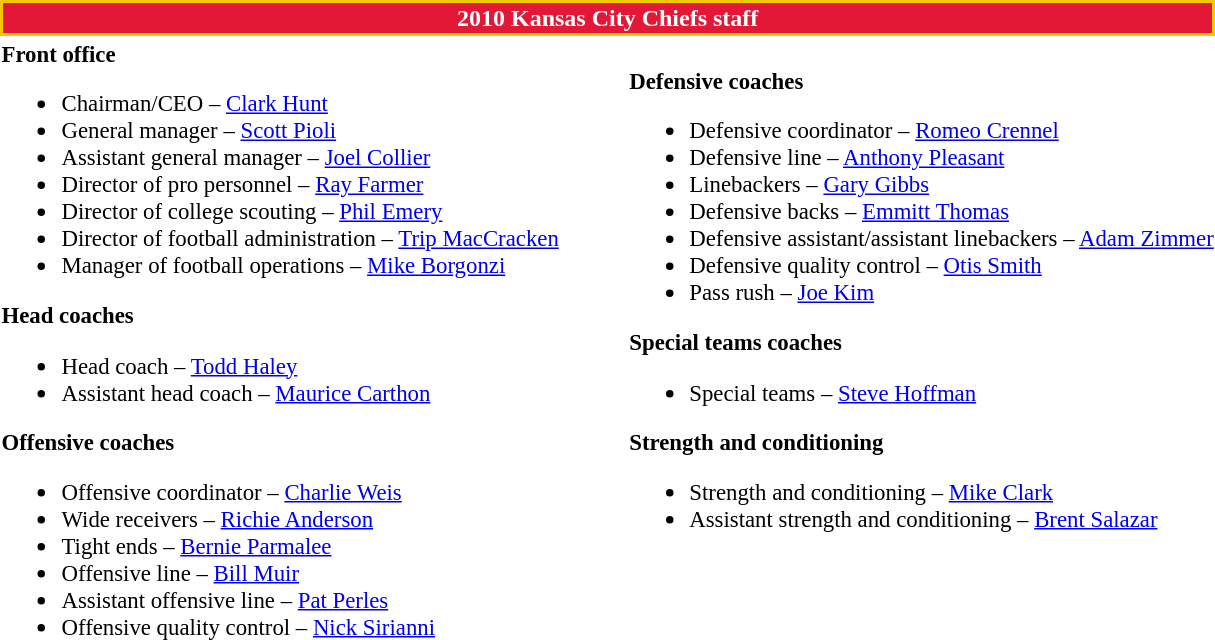<table class="toccolours" style="text-align: left;">
<tr>
<th colspan="7" style="background:#E31837; color:white; text-align: center; border:2px solid #f2c800;"><strong>2010 Kansas City Chiefs staff</strong></th>
</tr>
<tr>
<td style="font-size:95%; vertical-align:top;"><strong>Front office</strong><br><ul><li>Chairman/CEO – <a href='#'>Clark Hunt</a></li><li>General manager – <a href='#'>Scott Pioli</a></li><li>Assistant general manager – <a href='#'>Joel Collier</a></li><li>Director of pro personnel – <a href='#'>Ray Farmer</a></li><li>Director of college scouting – <a href='#'>Phil Emery</a></li><li>Director of football administration – <a href='#'>Trip MacCracken</a></li><li>Manager of football operations – <a href='#'>Mike Borgonzi</a></li></ul><strong>Head coaches</strong><ul><li>Head coach – <a href='#'>Todd Haley</a></li><li>Assistant head coach – <a href='#'>Maurice Carthon</a></li></ul><strong>Offensive coaches</strong><ul><li>Offensive coordinator – <a href='#'>Charlie Weis</a></li><li>Wide receivers – <a href='#'>Richie Anderson</a></li><li>Tight ends – <a href='#'>Bernie Parmalee</a></li><li>Offensive line – <a href='#'>Bill Muir</a></li><li>Assistant offensive line – <a href='#'>Pat Perles</a></li><li>Offensive quality control – <a href='#'>Nick Sirianni</a></li></ul></td>
<td width="35"> </td>
<td valign="top"></td>
<td style="font-size:95%; vertical-align:top;"><br><strong>Defensive coaches</strong><ul><li>Defensive coordinator – <a href='#'>Romeo Crennel</a></li><li>Defensive line – <a href='#'>Anthony Pleasant</a></li><li>Linebackers – <a href='#'>Gary Gibbs</a></li><li>Defensive backs – <a href='#'>Emmitt Thomas</a></li><li>Defensive assistant/assistant linebackers – <a href='#'>Adam Zimmer</a></li><li>Defensive quality control – <a href='#'>Otis Smith</a></li><li>Pass rush – <a href='#'>Joe Kim</a></li></ul><strong>Special teams coaches</strong><ul><li>Special teams – <a href='#'>Steve Hoffman</a></li></ul><strong>Strength and conditioning</strong><ul><li>Strength and conditioning – <a href='#'>Mike Clark</a></li><li>Assistant strength and conditioning – <a href='#'>Brent Salazar</a></li></ul></td>
</tr>
</table>
